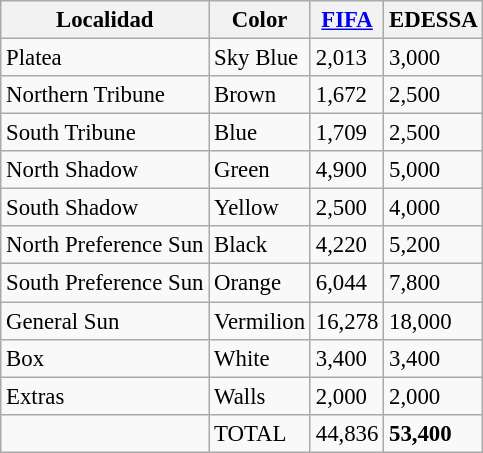<table class="wikitable" style="font-size:95%;">
<tr>
<th>Localidad</th>
<th>Color</th>
<th><a href='#'>FIFA</a></th>
<th>EDESSA</th>
</tr>
<tr>
<td>Platea</td>
<td>Sky Blue</td>
<td>2,013</td>
<td>3,000</td>
</tr>
<tr>
<td>Northern Tribune</td>
<td>Brown</td>
<td>1,672</td>
<td>2,500</td>
</tr>
<tr>
<td>South Tribune</td>
<td>Blue</td>
<td>1,709</td>
<td>2,500</td>
</tr>
<tr>
<td>North Shadow</td>
<td>Green</td>
<td>4,900</td>
<td>5,000</td>
</tr>
<tr>
<td>South Shadow</td>
<td>Yellow</td>
<td>2,500</td>
<td>4,000</td>
</tr>
<tr>
<td>North Preference Sun</td>
<td>Black</td>
<td>4,220</td>
<td>5,200</td>
</tr>
<tr>
<td>South Preference Sun</td>
<td>Orange</td>
<td>6,044</td>
<td>7,800</td>
</tr>
<tr>
<td>General Sun</td>
<td>Vermilion</td>
<td>16,278</td>
<td>18,000</td>
</tr>
<tr>
<td>Box</td>
<td>White</td>
<td>3,400</td>
<td>3,400</td>
</tr>
<tr>
<td>Extras</td>
<td>Walls</td>
<td>2,000</td>
<td>2,000</td>
</tr>
<tr>
<td></td>
<td>TOTAL</td>
<td>44,836<br><td><strong>53,400</strong></td></td>
</tr>
</table>
